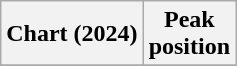<table class="wikitable plainrowheaders" style="text-align:center;">
<tr>
<th scope="col">Chart (2024)</th>
<th scope="col">Peak<br>position</th>
</tr>
<tr>
</tr>
</table>
